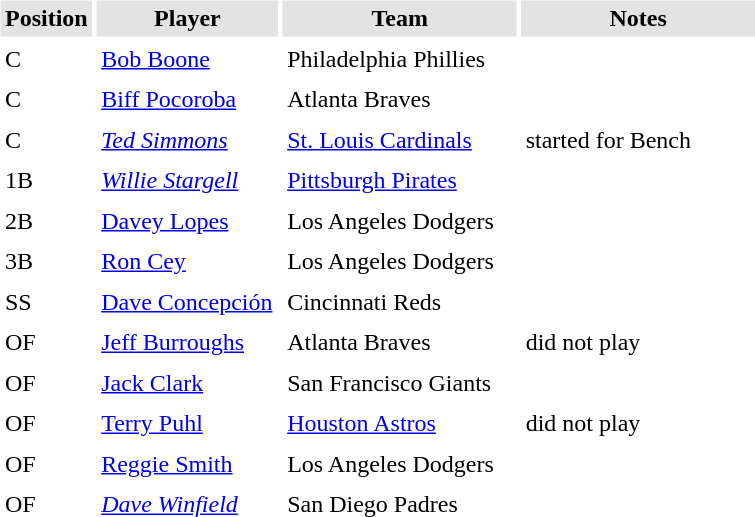<table border="0" cellspacing="3" cellpadding="3">
<tr style="background: #e3e3e3;">
<th width="50">Position</th>
<th width="115">Player</th>
<th width="150">Team</th>
<th width="150">Notes</th>
</tr>
<tr>
<td>C</td>
<td><a href='#'>Bob Boone</a></td>
<td>Philadelphia Phillies</td>
<td></td>
</tr>
<tr>
<td>C</td>
<td><a href='#'>Biff Pocoroba</a></td>
<td>Atlanta Braves</td>
<td></td>
</tr>
<tr>
<td>C</td>
<td><em><a href='#'>Ted Simmons</a></em></td>
<td><a href='#'>St. Louis Cardinals</a></td>
<td>started for Bench</td>
</tr>
<tr>
<td>1B</td>
<td><em><a href='#'>Willie Stargell</a></em></td>
<td><a href='#'>Pittsburgh Pirates</a></td>
<td></td>
</tr>
<tr>
<td>2B</td>
<td><a href='#'>Davey Lopes</a></td>
<td>Los Angeles Dodgers</td>
<td></td>
</tr>
<tr>
<td>3B</td>
<td><a href='#'>Ron Cey</a></td>
<td>Los Angeles Dodgers</td>
<td></td>
</tr>
<tr>
<td>SS</td>
<td><a href='#'>Dave Concepción</a></td>
<td>Cincinnati Reds</td>
<td></td>
</tr>
<tr>
<td>OF</td>
<td><a href='#'>Jeff Burroughs</a></td>
<td>Atlanta Braves</td>
<td>did not play</td>
</tr>
<tr>
<td>OF</td>
<td><a href='#'>Jack Clark</a></td>
<td>San Francisco Giants</td>
<td></td>
</tr>
<tr>
<td>OF</td>
<td><a href='#'>Terry Puhl</a></td>
<td><a href='#'>Houston Astros</a></td>
<td>did not play</td>
</tr>
<tr>
<td>OF</td>
<td><a href='#'>Reggie Smith</a></td>
<td>Los Angeles Dodgers</td>
<td></td>
</tr>
<tr>
<td>OF</td>
<td><em><a href='#'>Dave Winfield</a></em></td>
<td>San Diego Padres</td>
<td></td>
</tr>
</table>
